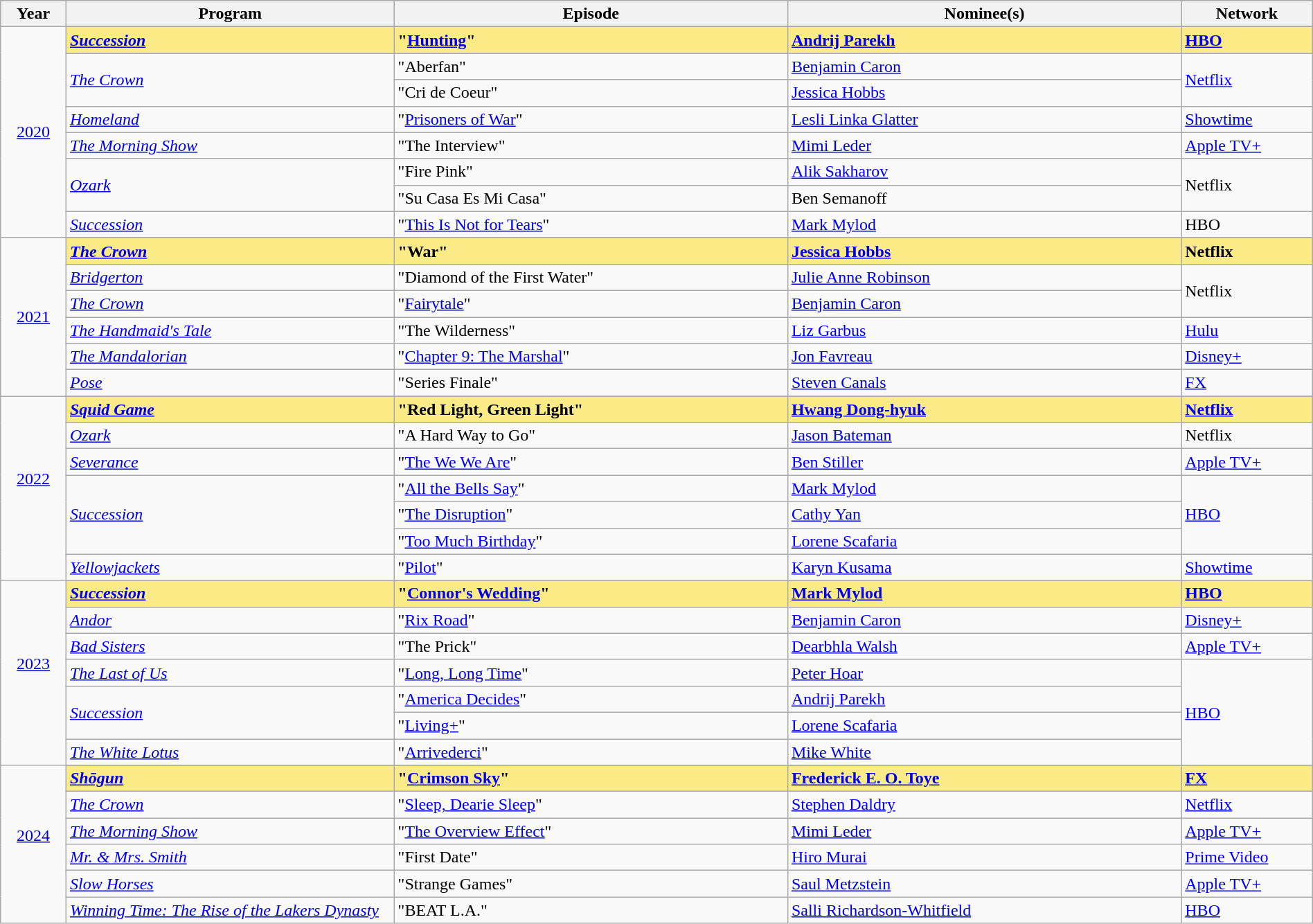<table class="wikitable" style="width:100%">
<tr bgcolor="#bebebe">
<th width="5%">Year</th>
<th width="25%">Program</th>
<th width="30%">Episode</th>
<th width="30%">Nominee(s)</th>
<th width="10%">Network</th>
</tr>
<tr>
<td rowspan="9" align=center><a href='#'>2020</a><br></td>
</tr>
<tr style="background:#FAEB86">
<td><strong><em><a href='#'>Succession</a></em></strong></td>
<td><strong>"<a href='#'>Hunting</a>"</strong></td>
<td><strong><a href='#'>Andrij Parekh</a></strong></td>
<td><strong><a href='#'>HBO</a></strong></td>
</tr>
<tr>
<td rowspan="2"><em><a href='#'>The Crown</a></em></td>
<td>"Aberfan"</td>
<td><a href='#'>Benjamin Caron</a></td>
<td rowspan="2"><a href='#'>Netflix</a></td>
</tr>
<tr>
<td>"Cri de Coeur"</td>
<td><a href='#'>Jessica Hobbs</a></td>
</tr>
<tr>
<td><em><a href='#'>Homeland</a></em></td>
<td>"<a href='#'>Prisoners of War</a>"</td>
<td><a href='#'>Lesli Linka Glatter</a></td>
<td><a href='#'>Showtime</a></td>
</tr>
<tr>
<td><em><a href='#'>The Morning Show</a></em></td>
<td>"The Interview"</td>
<td><a href='#'>Mimi Leder</a></td>
<td><a href='#'>Apple TV+</a></td>
</tr>
<tr>
<td rowspan="2"><em><a href='#'>Ozark</a></em></td>
<td>"Fire Pink"</td>
<td><a href='#'>Alik Sakharov</a></td>
<td rowspan="2">Netflix</td>
</tr>
<tr>
<td>"Su Casa Es Mi Casa"</td>
<td>Ben Semanoff</td>
</tr>
<tr>
<td><em><a href='#'>Succession</a></em></td>
<td>"<a href='#'>This Is Not for Tears</a>"</td>
<td><a href='#'>Mark Mylod</a></td>
<td>HBO</td>
</tr>
<tr>
<td rowspan="7" align=center><a href='#'>2021</a><br></td>
</tr>
<tr style="background:#FAEB86">
<td><strong><em><a href='#'>The Crown</a></em></strong></td>
<td><strong>"War"</strong></td>
<td><strong><a href='#'>Jessica Hobbs</a></strong></td>
<td><strong>Netflix</strong></td>
</tr>
<tr>
<td><em><a href='#'>Bridgerton</a></em></td>
<td>"Diamond of the First Water"</td>
<td><a href='#'>Julie Anne Robinson</a></td>
<td rowspan="2">Netflix</td>
</tr>
<tr>
<td><em><a href='#'>The Crown</a></em></td>
<td>"<a href='#'>Fairytale</a>"</td>
<td><a href='#'>Benjamin Caron</a></td>
</tr>
<tr>
<td><em><a href='#'>The Handmaid's Tale</a></em></td>
<td>"The Wilderness"</td>
<td><a href='#'>Liz Garbus</a></td>
<td><a href='#'>Hulu</a></td>
</tr>
<tr>
<td><em><a href='#'>The Mandalorian</a></em></td>
<td>"<a href='#'>Chapter 9: The Marshal</a>"</td>
<td><a href='#'>Jon Favreau</a></td>
<td><a href='#'>Disney+</a></td>
</tr>
<tr>
<td><em><a href='#'>Pose</a></em></td>
<td>"Series Finale"</td>
<td><a href='#'>Steven Canals</a></td>
<td><a href='#'>FX</a></td>
</tr>
<tr>
<td rowspan="8" style="text-align:center"><a href='#'>2022</a><br><br></td>
</tr>
<tr style="background:#FAEB86">
<td><strong><em><a href='#'>Squid Game</a></em></strong></td>
<td><strong>"Red Light, Green Light"</strong></td>
<td><strong><a href='#'>Hwang Dong-hyuk</a></strong></td>
<td><strong><a href='#'>Netflix</a></strong></td>
</tr>
<tr>
<td><em><a href='#'>Ozark</a></em></td>
<td>"A Hard Way to Go"</td>
<td><a href='#'>Jason Bateman</a></td>
<td>Netflix</td>
</tr>
<tr>
<td><em><a href='#'>Severance</a></em></td>
<td>"<a href='#'>The We We Are</a>"</td>
<td><a href='#'>Ben Stiller</a></td>
<td><a href='#'>Apple TV+</a></td>
</tr>
<tr>
<td rowspan="3"><em><a href='#'>Succession</a></em></td>
<td>"<a href='#'>All the Bells Say</a>"</td>
<td><a href='#'>Mark Mylod</a></td>
<td rowspan="3"><a href='#'>HBO</a></td>
</tr>
<tr>
<td>"<a href='#'>The Disruption</a>"</td>
<td><a href='#'>Cathy Yan</a></td>
</tr>
<tr>
<td>"<a href='#'>Too Much Birthday</a>"</td>
<td><a href='#'>Lorene Scafaria</a></td>
</tr>
<tr>
<td><em><a href='#'>Yellowjackets</a></em></td>
<td>"<a href='#'>Pilot</a>"</td>
<td><a href='#'>Karyn Kusama</a></td>
<td><a href='#'>Showtime</a></td>
</tr>
<tr>
<td rowspan="8" style="text-align:center"><a href='#'>2023</a><br><br></td>
</tr>
<tr style="background:#FAEB86">
<td><strong><em><a href='#'>Succession</a></em></strong></td>
<td><strong>"<a href='#'>Connor's Wedding</a>"</strong></td>
<td><strong><a href='#'>Mark Mylod</a></strong></td>
<td><strong><a href='#'>HBO</a></strong></td>
</tr>
<tr>
<td><em><a href='#'>Andor</a></em></td>
<td>"<a href='#'>Rix Road</a>"</td>
<td><a href='#'>Benjamin Caron</a></td>
<td><a href='#'>Disney+</a></td>
</tr>
<tr>
<td><em><a href='#'>Bad Sisters</a></em></td>
<td>"The Prick"</td>
<td><a href='#'>Dearbhla Walsh</a></td>
<td><a href='#'>Apple TV+</a></td>
</tr>
<tr>
<td><em><a href='#'>The Last of Us</a></em></td>
<td>"<a href='#'>Long, Long Time</a>"</td>
<td><a href='#'>Peter Hoar</a></td>
<td rowspan="4"><a href='#'>HBO</a></td>
</tr>
<tr>
<td rowspan="2"><em><a href='#'>Succession</a></em></td>
<td>"<a href='#'>America Decides</a>"</td>
<td><a href='#'>Andrij Parekh</a></td>
</tr>
<tr>
<td>"<a href='#'>Living+</a>"</td>
<td><a href='#'>Lorene Scafaria</a></td>
</tr>
<tr>
<td><em><a href='#'>The White Lotus</a></em></td>
<td>"<a href='#'>Arrivederci</a>"</td>
<td><a href='#'>Mike White</a></td>
</tr>
<tr>
<td rowspan="7" style="text-align:center"><a href='#'>2024</a><br><br></td>
</tr>
<tr style="background:#FAEB86">
<td><strong><em><a href='#'>Shōgun</a></em></strong></td>
<td><strong>"<a href='#'>Crimson Sky</a>"</strong></td>
<td><strong><a href='#'>Frederick E. O. Toye</a></strong></td>
<td><strong><a href='#'>FX</a></strong></td>
</tr>
<tr>
<td><em><a href='#'>The Crown</a></em></td>
<td>"<a href='#'>Sleep, Dearie Sleep</a>"</td>
<td><a href='#'>Stephen Daldry</a></td>
<td><a href='#'>Netflix</a></td>
</tr>
<tr>
<td><em><a href='#'>The Morning Show</a></em></td>
<td>"<a href='#'>The Overview Effect</a>"</td>
<td><a href='#'>Mimi Leder</a></td>
<td><a href='#'>Apple TV+</a></td>
</tr>
<tr>
<td><em><a href='#'>Mr. & Mrs. Smith</a></em></td>
<td>"First Date"</td>
<td><a href='#'>Hiro Murai</a></td>
<td><a href='#'>Prime Video</a></td>
</tr>
<tr>
<td><em><a href='#'>Slow Horses</a></em></td>
<td>"Strange Games"</td>
<td><a href='#'>Saul Metzstein</a></td>
<td><a href='#'>Apple TV+</a></td>
</tr>
<tr>
<td><em><a href='#'>Winning Time: The Rise of the Lakers Dynasty</a></em></td>
<td>"BEAT L.A."</td>
<td><a href='#'>Salli Richardson-Whitfield</a></td>
<td><a href='#'>HBO</a></td>
</tr>
</table>
